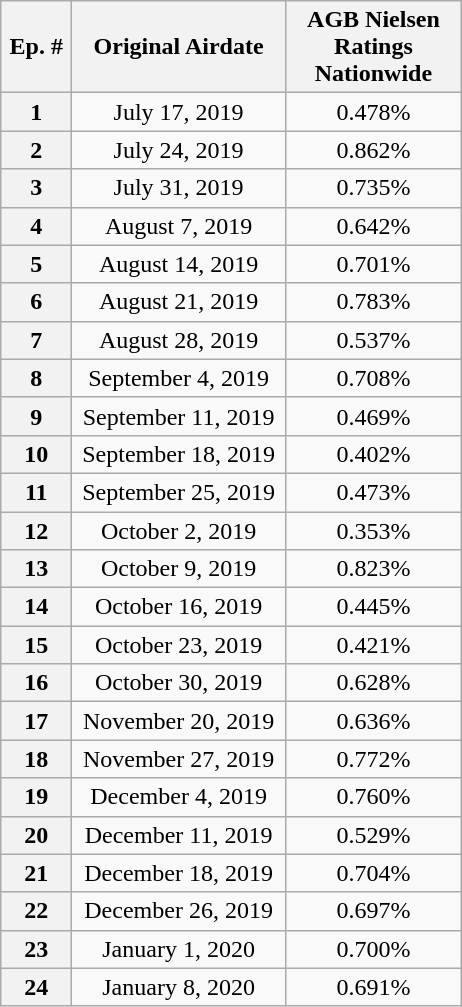<table class="wikitable" style="text-align:center">
<tr>
<th rowspan=1 style="width:40px">Ep. #</th>
<th style="width:135px">Original Airdate</th>
<th width="110">AGB Nielsen Ratings Nationwide</th>
</tr>
<tr>
<th>1</th>
<td>July 17, 2019</td>
<td>0.478%</td>
</tr>
<tr>
<th>2</th>
<td>July 24, 2019</td>
<td>0.862%</td>
</tr>
<tr>
<th>3</th>
<td>July 31, 2019</td>
<td>0.735%</td>
</tr>
<tr>
<th>4</th>
<td>August 7, 2019</td>
<td>0.642%</td>
</tr>
<tr>
<th>5</th>
<td>August 14, 2019</td>
<td>0.701%</td>
</tr>
<tr>
<th>6</th>
<td>August 21, 2019</td>
<td>0.783%</td>
</tr>
<tr>
<th>7</th>
<td>August 28, 2019</td>
<td>0.537%</td>
</tr>
<tr>
<th>8</th>
<td>September 4, 2019</td>
<td>0.708%</td>
</tr>
<tr>
<th>9</th>
<td>September 11, 2019</td>
<td>0.469%</td>
</tr>
<tr>
<th>10</th>
<td>September 18, 2019</td>
<td>0.402%</td>
</tr>
<tr>
<th>11</th>
<td>September 25, 2019</td>
<td>0.473%</td>
</tr>
<tr>
<th>12</th>
<td>October 2, 2019</td>
<td>0.353%</td>
</tr>
<tr>
<th>13</th>
<td>October 9, 2019</td>
<td>0.823%</td>
</tr>
<tr>
<th>14</th>
<td>October 16, 2019</td>
<td>0.445%</td>
</tr>
<tr>
<th>15</th>
<td>October 23, 2019</td>
<td>0.421%</td>
</tr>
<tr>
<th>16</th>
<td>October 30, 2019</td>
<td>0.628%</td>
</tr>
<tr>
<th>17</th>
<td>November 20, 2019</td>
<td>0.636%</td>
</tr>
<tr>
<th>18</th>
<td>November 27, 2019</td>
<td>0.772%</td>
</tr>
<tr>
<th>19</th>
<td>December 4, 2019</td>
<td>0.760%</td>
</tr>
<tr>
<th>20</th>
<td>December 11, 2019</td>
<td>0.529%</td>
</tr>
<tr>
<th>21</th>
<td>December 18, 2019</td>
<td>0.704%</td>
</tr>
<tr>
<th>22</th>
<td>December 26, 2019</td>
<td>0.697%</td>
</tr>
<tr>
<th>23</th>
<td>January 1, 2020</td>
<td>0.700%</td>
</tr>
<tr>
<th>24</th>
<td>January 8, 2020</td>
<td>0.691%</td>
</tr>
</table>
